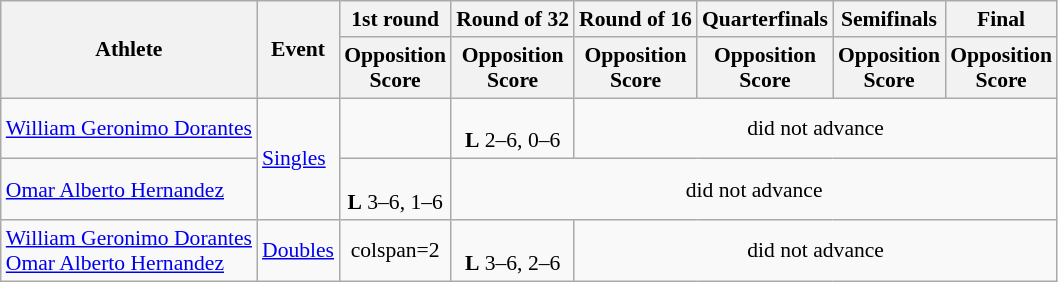<table class="wikitable" border="1" style="font-size:90%">
<tr>
<th rowspan=2>Athlete</th>
<th rowspan=2>Event</th>
<th>1st round</th>
<th>Round of 32</th>
<th>Round of 16</th>
<th>Quarterfinals</th>
<th>Semifinals</th>
<th>Final</th>
</tr>
<tr>
<th>Opposition<br>Score</th>
<th>Opposition<br>Score</th>
<th>Opposition<br>Score</th>
<th>Opposition<br>Score</th>
<th>Opposition<br>Score</th>
<th>Opposition<br>Score</th>
</tr>
<tr align=center>
<td align=left><a href='#'>William Geronimo Dorantes</a></td>
<td align=left rowspan="2"><a href='#'>Singles</a></td>
<td></td>
<td><br><strong>L</strong> 2–6, 0–6</td>
<td colspan=4>did not advance</td>
</tr>
<tr align=center>
<td align=left><a href='#'>Omar Alberto Hernandez</a></td>
<td><br><strong>L</strong> 3–6, 1–6</td>
<td colspan=5>did not advance</td>
</tr>
<tr align=center>
<td align=left><a href='#'>William Geronimo Dorantes</a><br><a href='#'>Omar Alberto Hernandez</a></td>
<td align=left><a href='#'>Doubles</a></td>
<td>colspan=2 </td>
<td><br><strong>L</strong> 3–6, 2–6</td>
<td colspan=4>did not advance</td>
</tr>
</table>
